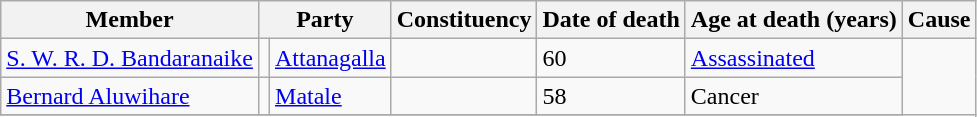<table class="wikitable sortable">
<tr>
<th>Member</th>
<th colspan=2>Party</th>
<th>Constituency</th>
<th>Date of death</th>
<th>Age at death (years)</th>
<th>Cause</th>
</tr>
<tr>
<td><a href='#'>S. W. R. D. Bandaranaike</a></td>
<td></td>
<td><a href='#'>Attanagalla</a></td>
<td></td>
<td>60</td>
<td><a href='#'>Assassinated</a></td>
</tr>
<tr>
<td><a href='#'>Bernard Aluwihare</a></td>
<td></td>
<td><a href='#'>Matale</a></td>
<td></td>
<td>58</td>
<td>Cancer</td>
</tr>
<tr>
</tr>
</table>
